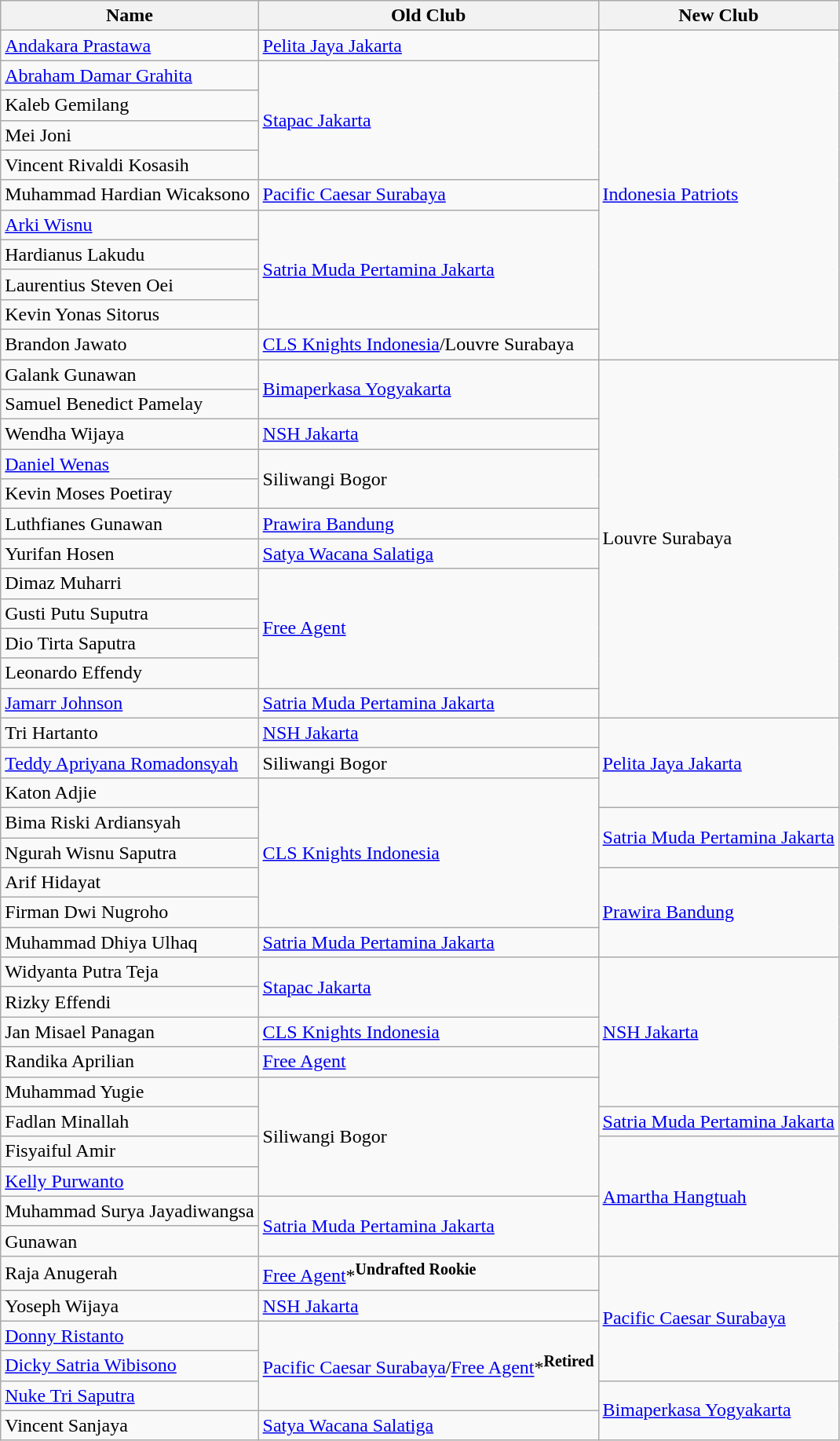<table class="wikitable">
<tr>
<th>Name</th>
<th>Old Club</th>
<th>New Club</th>
</tr>
<tr>
<td> <a href='#'>Andakara Prastawa</a></td>
<td><a href='#'>Pelita Jaya Jakarta</a></td>
<td rowspan="11"><a href='#'>Indonesia Patriots</a></td>
</tr>
<tr>
<td> <a href='#'>Abraham Damar Grahita</a></td>
<td rowspan="4"><a href='#'>Stapac Jakarta</a></td>
</tr>
<tr>
<td> Kaleb Gemilang</td>
</tr>
<tr>
<td> Mei Joni</td>
</tr>
<tr>
<td> Vincent Rivaldi Kosasih</td>
</tr>
<tr>
<td> Muhammad Hardian Wicaksono</td>
<td><a href='#'>Pacific Caesar Surabaya</a></td>
</tr>
<tr>
<td> <a href='#'>Arki Wisnu</a></td>
<td rowspan="4"><a href='#'>Satria Muda Pertamina Jakarta</a></td>
</tr>
<tr>
<td> Hardianus Lakudu</td>
</tr>
<tr>
<td> Laurentius Steven Oei</td>
</tr>
<tr>
<td> Kevin Yonas Sitorus</td>
</tr>
<tr>
<td> Brandon Jawato</td>
<td><a href='#'>CLS Knights Indonesia</a>/Louvre Surabaya</td>
</tr>
<tr>
<td> Galank Gunawan</td>
<td rowspan="2"><a href='#'>Bimaperkasa Yogyakarta</a></td>
<td rowspan="12">Louvre Surabaya</td>
</tr>
<tr>
<td> Samuel Benedict Pamelay</td>
</tr>
<tr>
<td> Wendha Wijaya</td>
<td><a href='#'>NSH Jakarta</a></td>
</tr>
<tr>
<td> <a href='#'>Daniel Wenas</a></td>
<td rowspan="2">Siliwangi Bogor</td>
</tr>
<tr>
<td> Kevin Moses Poetiray</td>
</tr>
<tr>
<td> Luthfianes Gunawan</td>
<td><a href='#'>Prawira Bandung</a></td>
</tr>
<tr>
<td> Yurifan Hosen</td>
<td><a href='#'>Satya Wacana Salatiga</a></td>
</tr>
<tr>
<td> Dimaz Muharri</td>
<td rowspan="4"><a href='#'>Free Agent</a></td>
</tr>
<tr>
<td> Gusti Putu Suputra</td>
</tr>
<tr>
<td> Dio Tirta Saputra</td>
</tr>
<tr>
<td> Leonardo Effendy</td>
</tr>
<tr>
<td> <a href='#'>Jamarr Johnson</a></td>
<td><a href='#'>Satria Muda Pertamina Jakarta</a></td>
</tr>
<tr>
<td> Tri Hartanto</td>
<td><a href='#'>NSH Jakarta</a></td>
<td rowspan="3"><a href='#'>Pelita Jaya Jakarta</a></td>
</tr>
<tr>
<td> <a href='#'>Teddy Apriyana Romadonsyah</a></td>
<td>Siliwangi Bogor</td>
</tr>
<tr>
<td> Katon Adjie</td>
<td rowspan="5"><a href='#'>CLS Knights Indonesia</a></td>
</tr>
<tr>
<td> Bima Riski Ardiansyah</td>
<td rowspan="2"><a href='#'>Satria Muda Pertamina Jakarta</a></td>
</tr>
<tr>
<td> Ngurah Wisnu Saputra</td>
</tr>
<tr>
<td> Arif Hidayat</td>
<td rowspan="3"><a href='#'>Prawira Bandung</a></td>
</tr>
<tr>
<td> Firman Dwi Nugroho</td>
</tr>
<tr>
<td> Muhammad Dhiya Ulhaq</td>
<td><a href='#'>Satria Muda Pertamina Jakarta</a></td>
</tr>
<tr>
<td> Widyanta Putra Teja</td>
<td rowspan="2"><a href='#'>Stapac Jakarta</a></td>
<td rowspan="5"><a href='#'>NSH Jakarta</a></td>
</tr>
<tr>
<td> Rizky Effendi</td>
</tr>
<tr>
<td> Jan Misael Panagan</td>
<td><a href='#'>CLS Knights Indonesia</a></td>
</tr>
<tr>
<td> Randika Aprilian</td>
<td><a href='#'>Free Agent</a></td>
</tr>
<tr>
<td> Muhammad Yugie</td>
<td rowspan="4">Siliwangi Bogor</td>
</tr>
<tr>
<td> Fadlan Minallah</td>
<td><a href='#'>Satria Muda Pertamina Jakarta</a></td>
</tr>
<tr>
<td> Fisyaiful Amir</td>
<td rowspan="4"><a href='#'>Amartha Hangtuah</a></td>
</tr>
<tr>
<td> <a href='#'>Kelly Purwanto</a></td>
</tr>
<tr>
<td> Muhammad Surya Jayadiwangsa</td>
<td rowspan="2"><a href='#'>Satria Muda Pertamina Jakarta</a></td>
</tr>
<tr>
<td> Gunawan</td>
</tr>
<tr>
<td> Raja Anugerah</td>
<td><a href='#'>Free Agent</a>*<sup><strong>Undrafted Rookie</strong></sup></td>
<td rowspan="4"><a href='#'>Pacific Caesar Surabaya</a></td>
</tr>
<tr>
<td> Yoseph Wijaya</td>
<td><a href='#'>NSH Jakarta</a></td>
</tr>
<tr>
<td> <a href='#'>Donny Ristanto</a></td>
<td rowspan="3"><a href='#'>Pacific Caesar Surabaya</a>/<a href='#'>Free Agent</a>*<sup><strong>Retired</strong></sup></td>
</tr>
<tr>
<td> <a href='#'>Dicky Satria Wibisono</a></td>
</tr>
<tr>
<td> <a href='#'>Nuke Tri Saputra</a></td>
<td rowspan="2"><a href='#'>Bimaperkasa Yogyakarta</a></td>
</tr>
<tr>
<td> Vincent Sanjaya</td>
<td><a href='#'>Satya Wacana Salatiga</a></td>
</tr>
</table>
